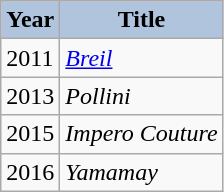<table class="wikitable">
<tr>
<th style="background:#B0C4DE;">Year</th>
<th style="background:#B0C4DE;">Title</th>
</tr>
<tr>
<td>2011</td>
<td><em><a href='#'>Breil</a></em></td>
</tr>
<tr>
<td>2013</td>
<td><em>Pollini</em></td>
</tr>
<tr>
<td>2015</td>
<td><em>Impero Couture</em></td>
</tr>
<tr>
<td>2016</td>
<td><em>Yamamay</em></td>
</tr>
</table>
